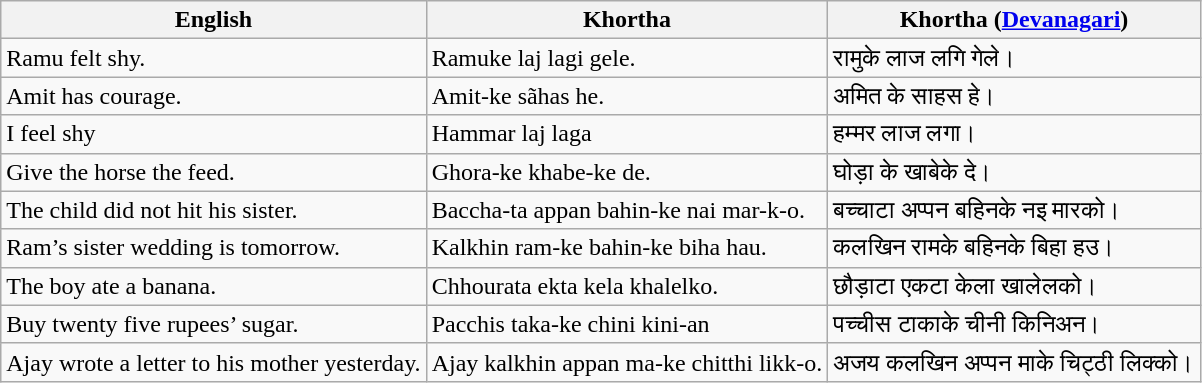<table class="wikitable">
<tr>
<th>English</th>
<th>Khortha</th>
<th>Khortha (<a href='#'>Devanagari</a>)</th>
</tr>
<tr>
<td>Ramu felt shy.</td>
<td>Ramuke laj lagi gele.</td>
<td>रामुके लाज लगि गेले।</td>
</tr>
<tr>
<td>Amit has courage.</td>
<td>Amit-ke sãhas he.</td>
<td>अमित के साहस हे।</td>
</tr>
<tr>
<td>I feel shy</td>
<td>Hammar laj laga</td>
<td>हम्मर लाज लगा।</td>
</tr>
<tr>
<td>Give the horse the feed.</td>
<td>Ghora-ke khabe-ke de.</td>
<td>घोड़ा के खाबेके दे।</td>
</tr>
<tr>
<td>The child did not hit his sister.</td>
<td>Baccha-ta appan bahin-ke nai mar-k-o.</td>
<td>बच्चाटा अप्पन बहिनके नइ मारको।</td>
</tr>
<tr>
<td>Ram’s sister wedding is tomorrow.</td>
<td>Kalkhin ram-ke bahin-ke biha hau.</td>
<td>कलखिन रामके बहिनके बिहा हउ।</td>
</tr>
<tr>
<td>The boy ate a banana.</td>
<td>Chhourata ekta kela khalelko.</td>
<td>छौड़ाटा एकटा केला खालेलको।</td>
</tr>
<tr>
<td>Buy twenty five rupees’ sugar.</td>
<td>Pacchis taka-ke chini kini-an</td>
<td>पच्चीस टाकाके चीनी किनिअन।</td>
</tr>
<tr>
<td>Ajay wrote a letter to his mother yesterday.</td>
<td>Ajay kalkhin appan ma-ke chitthi likk-o.</td>
<td>अजय कलखिन अप्पन माके चिट्ठी लिक्को।</td>
</tr>
</table>
